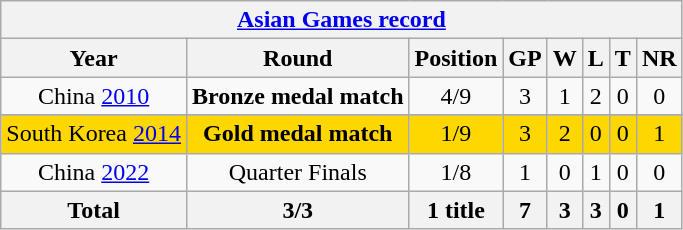<table class="wikitable" style="text-align: center;">
<tr>
<th colspan=9><a href='#'>Asian Games record</a></th>
</tr>
<tr>
<th>Year</th>
<th>Round</th>
<th>Position</th>
<th>GP</th>
<th>W</th>
<th>L</th>
<th>T</th>
<th>NR</th>
</tr>
<tr>
<td>China <a href='#'>2010</a></td>
<td><strong>Bronze medal match</strong></td>
<td>4/9</td>
<td>3</td>
<td>1</td>
<td>2</td>
<td>0</td>
<td>0</td>
</tr>
<tr>
</tr>
<tr bgcolor=gold>
<td>South Korea <a href='#'>2014</a></td>
<td><strong>Gold medal match</strong></td>
<td>1/9</td>
<td>3</td>
<td>2</td>
<td>0</td>
<td>0</td>
<td>1</td>
</tr>
<tr>
<td>China <a href='#'>2022</a></td>
<td>Quarter Finals</td>
<td>1/8</td>
<td>1</td>
<td>0</td>
<td>1</td>
<td>0</td>
<td>0</td>
</tr>
<tr>
<th><strong>Total</strong></th>
<th>3/3</th>
<th>1 title</th>
<th>7</th>
<th>3</th>
<th>3</th>
<th>0</th>
<th>1</th>
</tr>
</table>
